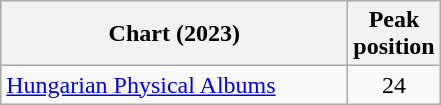<table class="wikitable sortable">
<tr>
<th style="width:14em;">Chart (2023)</th>
<th>Peak<br>position</th>
</tr>
<tr>
<td><a href='#'>Hungarian Physical Albums</a></td>
<td align="center">24</td>
</tr>
</table>
